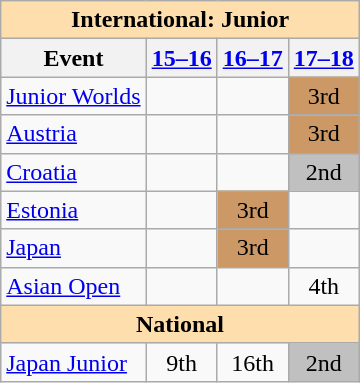<table class="wikitable" style="text-align:center">
<tr>
<th colspan="4" style="background-color: #ffdead; " align="center">International: Junior</th>
</tr>
<tr>
<th>Event</th>
<th><a href='#'>15–16</a></th>
<th><a href='#'>16–17</a></th>
<th><a href='#'>17–18</a></th>
</tr>
<tr>
<td align=left><a href='#'>Junior Worlds</a></td>
<td></td>
<td></td>
<td bgcolor=cc9966>3rd</td>
</tr>
<tr>
<td align=left> <a href='#'>Austria</a></td>
<td></td>
<td></td>
<td bgcolor=cc9966>3rd</td>
</tr>
<tr>
<td align=left> <a href='#'>Croatia</a></td>
<td></td>
<td></td>
<td bgcolor=silver>2nd</td>
</tr>
<tr>
<td align=left> <a href='#'>Estonia</a></td>
<td></td>
<td bgcolor=cc9966>3rd</td>
<td></td>
</tr>
<tr>
<td align=left> <a href='#'>Japan</a></td>
<td></td>
<td bgcolor=cc9966>3rd</td>
<td></td>
</tr>
<tr>
<td align=left><a href='#'>Asian Open</a></td>
<td></td>
<td></td>
<td>4th</td>
</tr>
<tr>
<th colspan="4" align="center" style="background-color: #ffdead; ">National</th>
</tr>
<tr>
<td align=left><a href='#'>Japan Junior</a></td>
<td>9th</td>
<td>16th</td>
<td bgcolor=silver>2nd</td>
</tr>
</table>
